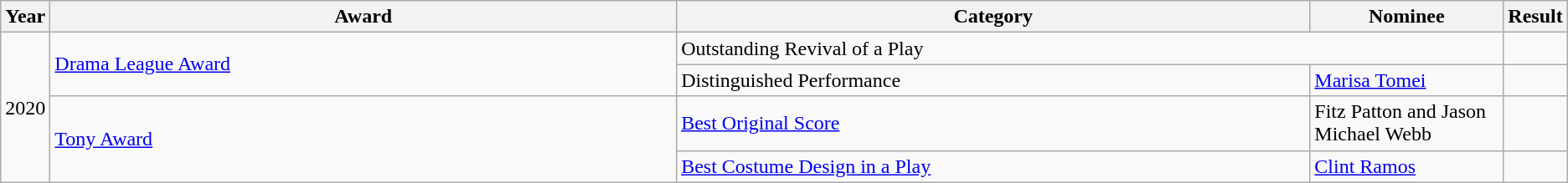<table class="wikitable">
<tr>
<th scope="col" style="width:1em;">Year</th>
<th scope="col" style="width:35em;">Award</th>
<th scope="col" style="width:35em;">Category</th>
<th scope="col" style="width:10em;">Nominee</th>
<th scope="col" style="width:1em;">Result</th>
</tr>
<tr>
<td rowspan="4">2020</td>
<td rowspan="2"><a href='#'>Drama League Award</a></td>
<td colspan="2">Outstanding Revival of a Play</td>
<td></td>
</tr>
<tr>
<td>Distinguished Performance</td>
<td><a href='#'>Marisa Tomei</a></td>
<td></td>
</tr>
<tr>
<td rowspan="2"><a href='#'>Tony Award</a></td>
<td><a href='#'>Best Original Score</a></td>
<td>Fitz Patton and Jason Michael Webb</td>
<td></td>
</tr>
<tr>
<td><a href='#'>Best Costume Design in a Play</a></td>
<td><a href='#'>Clint Ramos</a></td>
<td></td>
</tr>
</table>
